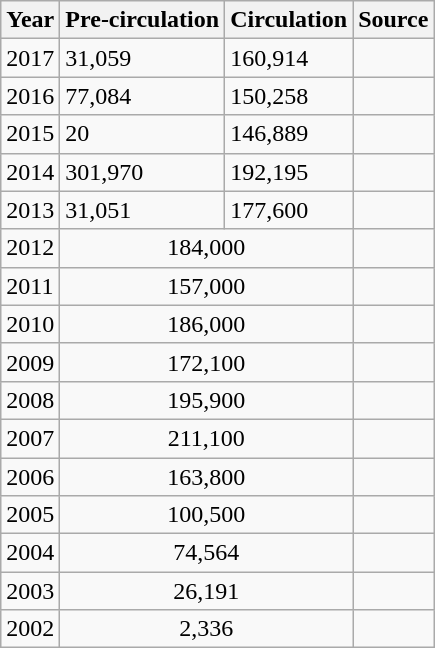<table class="wikitable">
<tr>
<th>Year</th>
<th>Pre-circulation</th>
<th>Circulation</th>
<th>Source</th>
</tr>
<tr>
<td>2017</td>
<td>31,059</td>
<td>160,914</td>
<td></td>
</tr>
<tr>
<td>2016</td>
<td>77,084</td>
<td>150,258</td>
<td></td>
</tr>
<tr>
<td>2015</td>
<td>20</td>
<td>146,889</td>
<td></td>
</tr>
<tr>
<td>2014</td>
<td>301,970</td>
<td>192,195</td>
<td></td>
</tr>
<tr>
<td>2013</td>
<td>31,051</td>
<td>177,600</td>
<td></td>
</tr>
<tr>
<td>2012</td>
<td colspan=2 align="center">184,000</td>
<td></td>
</tr>
<tr>
<td>2011</td>
<td colspan=2 align="center">157,000</td>
<td></td>
</tr>
<tr>
<td>2010</td>
<td colspan=2 align="center">186,000</td>
<td></td>
</tr>
<tr>
<td>2009</td>
<td colspan=2 align="center">172,100</td>
<td></td>
</tr>
<tr>
<td>2008</td>
<td colspan=2 align="center">195,900</td>
<td></td>
</tr>
<tr>
<td>2007</td>
<td colspan=2 align="center">211,100</td>
<td></td>
</tr>
<tr>
<td>2006</td>
<td colspan=2 align="center">163,800</td>
<td></td>
</tr>
<tr>
<td>2005</td>
<td colspan=2 align="center">100,500</td>
<td></td>
</tr>
<tr>
<td>2004</td>
<td colspan=2 align="center">74,564</td>
<td></td>
</tr>
<tr>
<td>2003</td>
<td colspan=2 align="center">26,191</td>
<td></td>
</tr>
<tr>
<td>2002</td>
<td colspan=2 align="center">2,336</td>
<td></td>
</tr>
</table>
